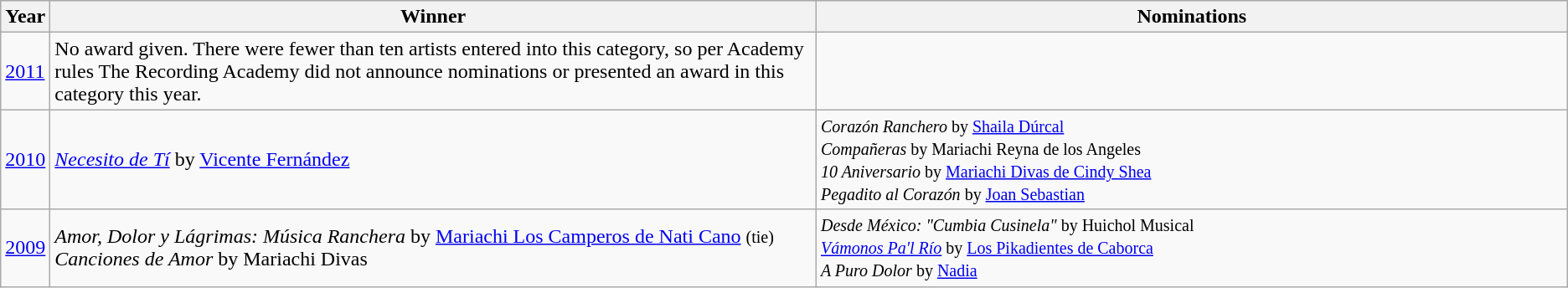<table class=wikitable>
<tr align=center bgcolor=lavender>
<th width=1%>Year</th>
<th width=50%>Winner</th>
<th width=49%>Nominations</th>
</tr>
<tr>
<td><a href='#'>2011</a></td>
<td>No award given. There were fewer than ten artists entered into this category, so per Academy rules The Recording Academy did not announce nominations or presented an award in this category this year.</td>
<td></td>
</tr>
<tr>
<td><a href='#'>2010</a></td>
<td><em><a href='#'>Necesito de Tí</a></em> by <a href='#'>Vicente Fernández</a></td>
<td><small><em>Corazón Ranchero</em> by <a href='#'>Shaila Dúrcal</a><br><em>Compañeras</em> by Mariachi Reyna de los Angeles<br><em>10 Aniversario</em> by <a href='#'>Mariachi Divas de Cindy Shea</a><br><em>Pegadito al Corazón</em> by <a href='#'>Joan Sebastian</a></small></td>
</tr>
<tr>
<td><a href='#'>2009</a></td>
<td><em>Amor, Dolor y Lágrimas: Música Ranchera</em> by <a href='#'>Mariachi Los Camperos de Nati Cano</a> <small>(tie)</small> <br><em>Canciones de Amor</em> by Mariachi Divas</td>
<td><small><em>Desde México: "Cumbia Cusinela"</em> by Huichol Musical<br><em><a href='#'>Vámonos Pa'l Río</a></em> by <a href='#'>Los Pikadientes de Caborca</a><br><em>A Puro Dolor</em> by <a href='#'>Nadia</a></small></td>
</tr>
</table>
